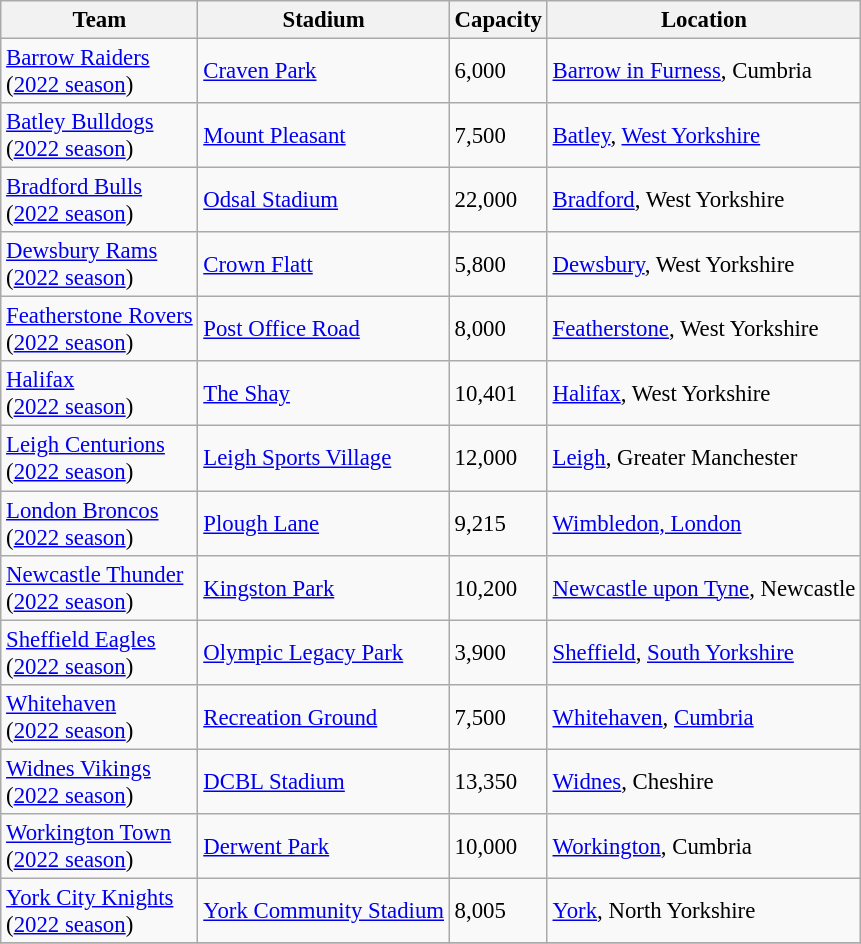<table class="wikitable" style="font-size:95%;">
<tr>
<th>Team</th>
<th>Stadium</th>
<th>Capacity</th>
<th>Location</th>
</tr>
<tr>
<td> <a href='#'>Barrow Raiders</a><br>(<a href='#'>2022 season</a>)</td>
<td><a href='#'>Craven Park</a></td>
<td>6,000</td>
<td><a href='#'>Barrow in Furness</a>, Cumbria</td>
</tr>
<tr>
<td> <a href='#'>Batley Bulldogs</a><br>(<a href='#'>2022 season</a>)</td>
<td><a href='#'>Mount Pleasant</a></td>
<td>7,500</td>
<td><a href='#'>Batley</a>, <a href='#'>West Yorkshire</a></td>
</tr>
<tr>
<td> <a href='#'>Bradford Bulls</a><br>(<a href='#'>2022 season</a>)</td>
<td><a href='#'>Odsal Stadium</a></td>
<td>22,000</td>
<td><a href='#'>Bradford</a>, West Yorkshire</td>
</tr>
<tr>
<td> <a href='#'>Dewsbury Rams</a><br>(<a href='#'>2022 season</a>)</td>
<td><a href='#'>Crown Flatt</a></td>
<td>5,800</td>
<td><a href='#'>Dewsbury</a>, West Yorkshire</td>
</tr>
<tr>
<td> <a href='#'>Featherstone Rovers</a><br>(<a href='#'>2022 season</a>)</td>
<td><a href='#'>Post Office Road</a></td>
<td>8,000</td>
<td><a href='#'>Featherstone</a>, West Yorkshire</td>
</tr>
<tr>
<td> <a href='#'>Halifax</a><br>(<a href='#'>2022 season</a>)</td>
<td><a href='#'>The Shay</a></td>
<td>10,401</td>
<td><a href='#'>Halifax</a>, West Yorkshire</td>
</tr>
<tr>
<td> <a href='#'>Leigh Centurions</a><br>(<a href='#'>2022 season</a>)</td>
<td><a href='#'>Leigh Sports Village</a></td>
<td>12,000</td>
<td><a href='#'>Leigh</a>, Greater Manchester</td>
</tr>
<tr>
<td> <a href='#'>London Broncos</a><br>(<a href='#'>2022 season</a>)</td>
<td><a href='#'>Plough Lane</a></td>
<td>9,215</td>
<td><a href='#'>Wimbledon, London</a></td>
</tr>
<tr>
<td> <a href='#'>Newcastle Thunder</a><br>(<a href='#'>2022 season</a>)</td>
<td><a href='#'>Kingston Park</a></td>
<td>10,200</td>
<td><a href='#'>Newcastle upon Tyne</a>, Newcastle</td>
</tr>
<tr>
<td> <a href='#'>Sheffield Eagles</a><br>(<a href='#'>2022 season</a>)</td>
<td><a href='#'>Olympic Legacy Park</a></td>
<td>3,900</td>
<td><a href='#'>Sheffield</a>, <a href='#'>South Yorkshire</a></td>
</tr>
<tr>
<td> <a href='#'>Whitehaven</a><br>(<a href='#'>2022 season</a>)</td>
<td><a href='#'>Recreation Ground</a></td>
<td>7,500</td>
<td><a href='#'>Whitehaven</a>, <a href='#'>Cumbria</a></td>
</tr>
<tr>
<td> <a href='#'>Widnes Vikings</a><br>(<a href='#'>2022 season</a>)</td>
<td><a href='#'>DCBL Stadium</a></td>
<td>13,350</td>
<td><a href='#'>Widnes</a>, Cheshire</td>
</tr>
<tr>
<td> <a href='#'>Workington Town</a><br>(<a href='#'>2022 season</a>)</td>
<td><a href='#'>Derwent Park</a></td>
<td>10,000</td>
<td><a href='#'>Workington</a>, Cumbria</td>
</tr>
<tr>
<td> <a href='#'>York City Knights</a><br>(<a href='#'>2022 season</a>)</td>
<td><a href='#'>York Community Stadium</a></td>
<td>8,005</td>
<td><a href='#'>York</a>, North Yorkshire</td>
</tr>
<tr>
</tr>
</table>
